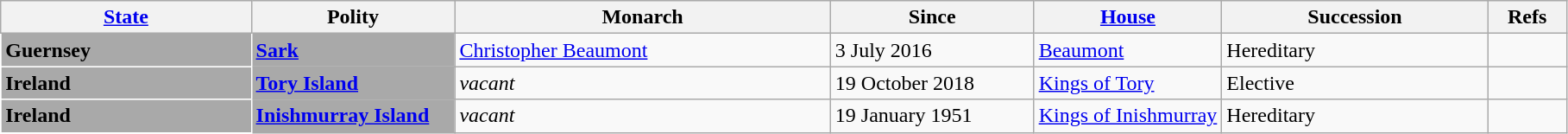<table class="wikitable">
<tr>
<th width="16%"><a href='#'>State</a></th>
<th width="13%">Polity</th>
<th width="24%">Monarch</th>
<th width="13%">Since</th>
<th width="12%"><a href='#'>House</a></th>
<th width="17%">Succession</th>
<th width="5%">Refs</th>
</tr>
<tr>
<td bgcolor="#A9A9A9" style="vertical-align: top; border-color: white;" rowspan="1"> <strong><span>Guernsey</span></strong></td>
<td bgcolor="#A9A9A9"><strong><a href='#'>Sark</a></strong></td>
<td><a href='#'>Christopher Beaumont</a></td>
<td>3 July 2016</td>
<td><a href='#'>Beaumont</a></td>
<td>Hereditary</td>
<td></td>
</tr>
<tr>
<td bgcolor="#A9A9A9" style="vertical-align: top; border-color: white;" rowspan="1"> <strong><span>Ireland</span></strong></td>
<td bgcolor="#A9A9A9"><strong><a href='#'>Tory Island</a></strong></td>
<td><em>vacant</em></td>
<td>19 October 2018</td>
<td><a href='#'>Kings of Tory</a></td>
<td>Elective</td>
<td></td>
</tr>
<tr>
<td bgcolor="#A9A9A9" style="vertical-align: top; border-color: white;" rowspan="1"> <strong><span>Ireland</span></strong></td>
<td bgcolor="#A9A9A9"><strong><a href='#'>Inishmurray Island</a></strong></td>
<td><em>vacant</em></td>
<td>19 January 1951</td>
<td><a href='#'>Kings of Inishmurray</a></td>
<td>Hereditary</td>
<td></td>
</tr>
</table>
